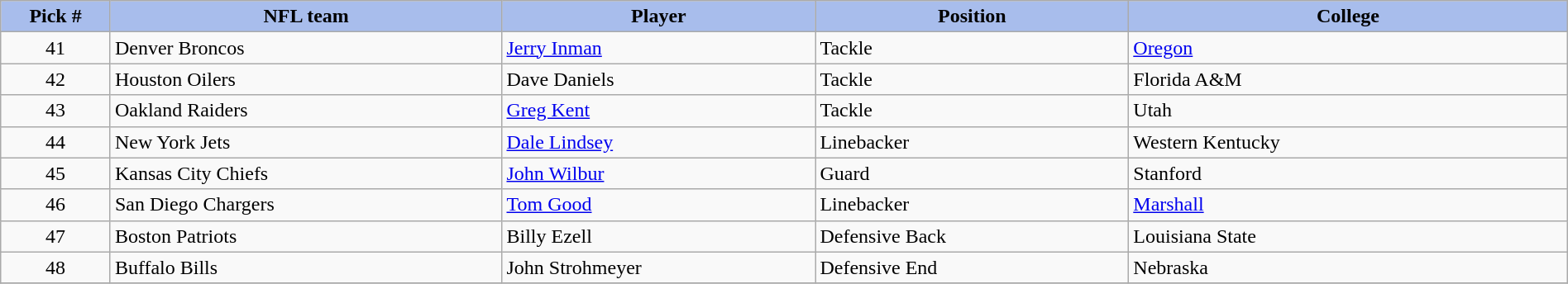<table class="wikitable sortable sortable" style="width: 100%">
<tr>
<th style="background:#A8BDEC;" width=7%>Pick #</th>
<th width=25% style="background:#A8BDEC;">NFL team</th>
<th width=20% style="background:#A8BDEC;">Player</th>
<th width=20% style="background:#A8BDEC;">Position</th>
<th style="background:#A8BDEC;">College</th>
</tr>
<tr>
<td align=center>41</td>
<td>Denver Broncos</td>
<td><a href='#'>Jerry Inman</a></td>
<td>Tackle</td>
<td><a href='#'>Oregon</a></td>
</tr>
<tr>
<td align=center>42</td>
<td>Houston Oilers</td>
<td>Dave Daniels</td>
<td>Tackle</td>
<td>Florida A&M</td>
</tr>
<tr>
<td align=center>43</td>
<td>Oakland Raiders</td>
<td><a href='#'>Greg Kent</a></td>
<td>Tackle</td>
<td>Utah</td>
</tr>
<tr>
<td align=center>44</td>
<td>New York Jets</td>
<td><a href='#'>Dale Lindsey</a></td>
<td>Linebacker</td>
<td>Western Kentucky</td>
</tr>
<tr>
<td align=center>45</td>
<td>Kansas City Chiefs</td>
<td><a href='#'>John Wilbur</a></td>
<td>Guard</td>
<td>Stanford</td>
</tr>
<tr>
<td align=center>46</td>
<td>San Diego Chargers</td>
<td><a href='#'>Tom Good</a></td>
<td>Linebacker</td>
<td><a href='#'>Marshall</a></td>
</tr>
<tr>
<td align=center>47</td>
<td>Boston Patriots</td>
<td>Billy Ezell</td>
<td>Defensive Back</td>
<td>Louisiana State</td>
</tr>
<tr>
<td align=center>48</td>
<td>Buffalo Bills</td>
<td John Strohmeyer (American football)>John Strohmeyer</td>
<td>Defensive End</td>
<td>Nebraska</td>
</tr>
<tr>
</tr>
</table>
